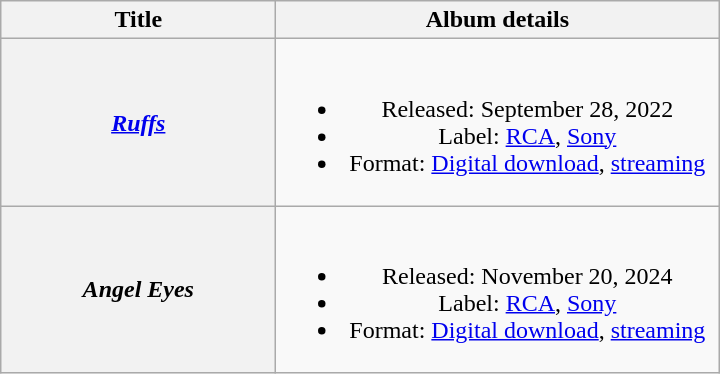<table class="wikitable plainrowheaders" style="text-align:center;">
<tr>
<th scope="col" style="width:11em;">Title</th>
<th scope="col" style="width:18em;">Album details</th>
</tr>
<tr>
<th scope="row"><em><a href='#'>Ruffs</a></em></th>
<td><br><ul><li>Released: September 28, 2022</li><li>Label: <a href='#'>RCA</a>, <a href='#'>Sony</a></li><li>Format: <a href='#'>Digital download</a>, <a href='#'>streaming</a></li></ul></td>
</tr>
<tr>
<th scope="row"><em>Angel Eyes</em></th>
<td><br><ul><li>Released: November 20, 2024</li><li>Label: <a href='#'>RCA</a>, <a href='#'>Sony</a></li><li>Format: <a href='#'>Digital download</a>, <a href='#'>streaming</a></li></ul></td>
</tr>
</table>
